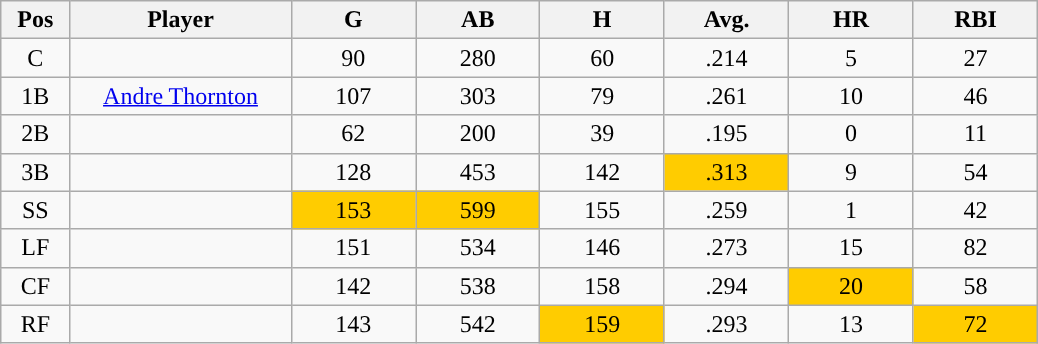<table class="wikitable sortable">
<tr>
<th bgcolor="#DDDDFF" width="5%">Pos</th>
<th bgcolor="#DDDDFF" width="16%">Player</th>
<th bgcolor="#DDDDFF" width="9%">G</th>
<th bgcolor="#DDDDFF" width="9%">AB</th>
<th bgcolor="#DDDDFF" width="9%">H</th>
<th bgcolor="#DDDDFF" width="9%">Avg.</th>
<th bgcolor="#DDDDFF" width="9%">HR</th>
<th bgcolor="#DDDDFF" width="9%">RBI</th>
</tr>
<tr align="center">
<td>C</td>
<td></td>
<td>90</td>
<td>280</td>
<td>60</td>
<td>.214</td>
<td>5</td>
<td>27</td>
</tr>
<tr align="center">
<td>1B</td>
<td><a href='#'>Andre Thornton</a></td>
<td>107</td>
<td>303</td>
<td>79</td>
<td>.261</td>
<td>10</td>
<td>46</td>
</tr>
<tr align=center>
<td>2B</td>
<td></td>
<td>62</td>
<td>200</td>
<td>39</td>
<td>.195</td>
<td>0</td>
<td>11</td>
</tr>
<tr align="center">
<td>3B</td>
<td></td>
<td>128</td>
<td>453</td>
<td>142</td>
<td style="background:#fc0;">.313</td>
<td>9</td>
<td>54</td>
</tr>
<tr align="center">
<td>SS</td>
<td></td>
<td style="background:#fc0;">153</td>
<td style="background:#fc0;">599</td>
<td>155</td>
<td>.259</td>
<td>1</td>
<td>42</td>
</tr>
<tr align="center">
<td>LF</td>
<td></td>
<td>151</td>
<td>534</td>
<td>146</td>
<td>.273</td>
<td>15</td>
<td>82</td>
</tr>
<tr align="center">
<td>CF</td>
<td></td>
<td>142</td>
<td>538</td>
<td>158</td>
<td>.294</td>
<td style="background:#fc0;">20</td>
<td>58</td>
</tr>
<tr align="center">
<td>RF</td>
<td></td>
<td>143</td>
<td>542</td>
<td style="background:#fc0;">159</td>
<td>.293</td>
<td>13</td>
<td style="background:#fc0;">72</td>
</tr>
</table>
